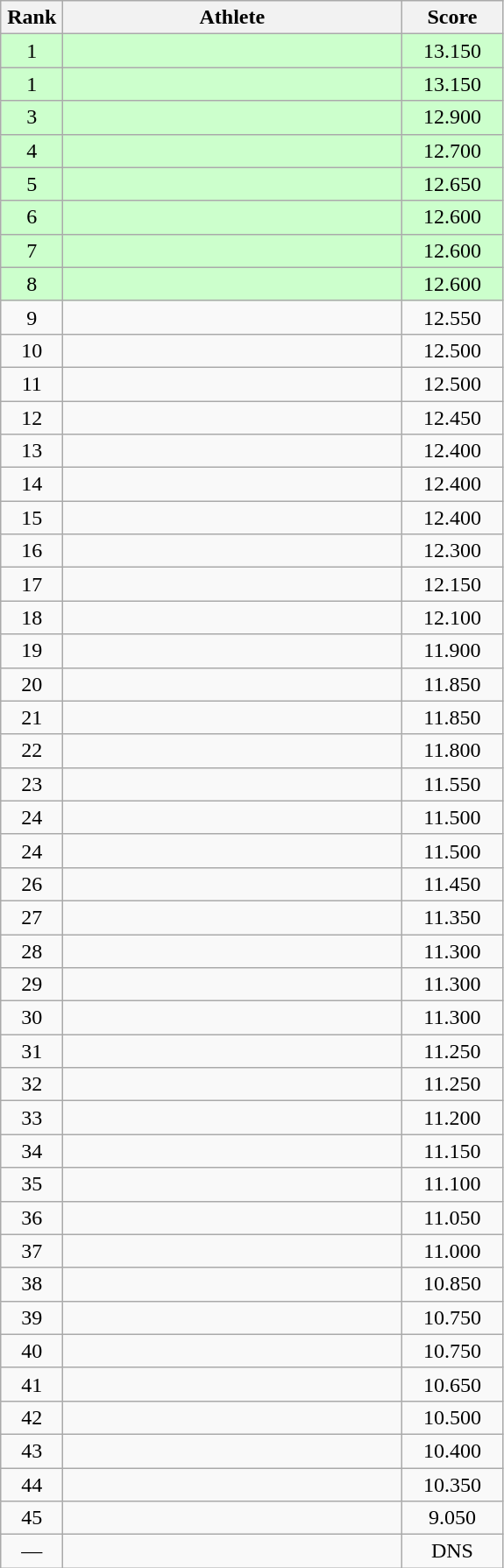<table class=wikitable style="text-align:center">
<tr>
<th width=40>Rank</th>
<th width=250>Athlete</th>
<th width=70>Score</th>
</tr>
<tr bgcolor="ccffcc">
<td>1</td>
<td align=left></td>
<td>13.150</td>
</tr>
<tr bgcolor="ccffcc">
<td>1</td>
<td align=left></td>
<td>13.150</td>
</tr>
<tr bgcolor="ccffcc">
<td>3</td>
<td align=left></td>
<td>12.900</td>
</tr>
<tr bgcolor="ccffcc">
<td>4</td>
<td align=left></td>
<td>12.700</td>
</tr>
<tr bgcolor="ccffcc">
<td>5</td>
<td align=left></td>
<td>12.650</td>
</tr>
<tr bgcolor="ccffcc">
<td>6</td>
<td align=left></td>
<td>12.600</td>
</tr>
<tr bgcolor="ccffcc">
<td>7</td>
<td align=left></td>
<td>12.600</td>
</tr>
<tr bgcolor="ccffcc">
<td>8</td>
<td align=left></td>
<td>12.600</td>
</tr>
<tr>
<td>9</td>
<td align=left></td>
<td>12.550</td>
</tr>
<tr>
<td>10</td>
<td align=left></td>
<td>12.500</td>
</tr>
<tr>
<td>11</td>
<td align=left></td>
<td>12.500</td>
</tr>
<tr>
<td>12</td>
<td align=left></td>
<td>12.450</td>
</tr>
<tr>
<td>13</td>
<td align=left></td>
<td>12.400</td>
</tr>
<tr>
<td>14</td>
<td align=left></td>
<td>12.400</td>
</tr>
<tr>
<td>15</td>
<td align=left></td>
<td>12.400</td>
</tr>
<tr>
<td>16</td>
<td align=left></td>
<td>12.300</td>
</tr>
<tr>
<td>17</td>
<td align=left></td>
<td>12.150</td>
</tr>
<tr>
<td>18</td>
<td align=left></td>
<td>12.100</td>
</tr>
<tr>
<td>19</td>
<td align=left></td>
<td>11.900</td>
</tr>
<tr>
<td>20</td>
<td align=left></td>
<td>11.850</td>
</tr>
<tr>
<td>21</td>
<td align=left></td>
<td>11.850</td>
</tr>
<tr>
<td>22</td>
<td align=left></td>
<td>11.800</td>
</tr>
<tr>
<td>23</td>
<td align=left></td>
<td>11.550</td>
</tr>
<tr>
<td>24</td>
<td align=left></td>
<td>11.500</td>
</tr>
<tr>
<td>24</td>
<td align=left></td>
<td>11.500</td>
</tr>
<tr>
<td>26</td>
<td align=left></td>
<td>11.450</td>
</tr>
<tr>
<td>27</td>
<td align=left></td>
<td>11.350</td>
</tr>
<tr>
<td>28</td>
<td align=left></td>
<td>11.300</td>
</tr>
<tr>
<td>29</td>
<td align=left></td>
<td>11.300</td>
</tr>
<tr>
<td>30</td>
<td align=left></td>
<td>11.300</td>
</tr>
<tr>
<td>31</td>
<td align=left></td>
<td>11.250</td>
</tr>
<tr>
<td>32</td>
<td align=left></td>
<td>11.250</td>
</tr>
<tr>
<td>33</td>
<td align=left></td>
<td>11.200</td>
</tr>
<tr>
<td>34</td>
<td align=left></td>
<td>11.150</td>
</tr>
<tr>
<td>35</td>
<td align=left></td>
<td>11.100</td>
</tr>
<tr>
<td>36</td>
<td align=left></td>
<td>11.050</td>
</tr>
<tr>
<td>37</td>
<td align=left></td>
<td>11.000</td>
</tr>
<tr>
<td>38</td>
<td align=left></td>
<td>10.850</td>
</tr>
<tr>
<td>39</td>
<td align=left></td>
<td>10.750</td>
</tr>
<tr>
<td>40</td>
<td align=left></td>
<td>10.750</td>
</tr>
<tr>
<td>41</td>
<td align=left></td>
<td>10.650</td>
</tr>
<tr>
<td>42</td>
<td align=left></td>
<td>10.500</td>
</tr>
<tr>
<td>43</td>
<td align=left></td>
<td>10.400</td>
</tr>
<tr>
<td>44</td>
<td align=left></td>
<td>10.350</td>
</tr>
<tr>
<td>45</td>
<td align=left></td>
<td>9.050</td>
</tr>
<tr>
<td>—</td>
<td align=left></td>
<td>DNS</td>
</tr>
</table>
